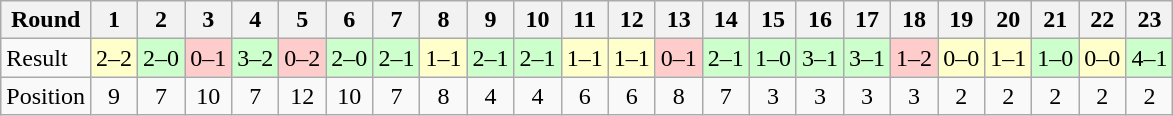<table class="wikitable">
<tr>
<th>Round</th>
<th>1</th>
<th>2</th>
<th>3</th>
<th>4</th>
<th>5</th>
<th>6</th>
<th>7</th>
<th>8</th>
<th>9</th>
<th>10</th>
<th>11</th>
<th>12</th>
<th>13</th>
<th>14</th>
<th>15</th>
<th>16</th>
<th>17</th>
<th>18</th>
<th>19</th>
<th>20</th>
<th>21</th>
<th>22</th>
<th>23</th>
</tr>
<tr>
<td>Result</td>
<td bgcolor="#FFFFCC">2–2</td>
<td bgcolor="#CCFFCC">2–0</td>
<td bgcolor="#FFCCCC">0–1</td>
<td bgcolor="#CCFFCC">3–2</td>
<td bgcolor="#FFCCCC">0–2</td>
<td bgcolor="#CCFFCC">2–0</td>
<td bgcolor="#CCFFCC">2–1</td>
<td bgcolor="#FFFFCC">1–1</td>
<td bgcolor="#CCFFCC">2–1</td>
<td bgcolor="#CCFFCC">2–1</td>
<td bgcolor="#FFFFCC">1–1</td>
<td bgcolor="#FFFFCC">1–1</td>
<td bgcolor="#FFCCCC">0–1</td>
<td bgcolor="#CCFFCC">2–1</td>
<td bgcolor="#CCFFCC">1–0</td>
<td bgcolor="#CCFFCC">3–1</td>
<td bgcolor="#CCFFCC">3–1</td>
<td bgcolor="#FFCCCC">1–2</td>
<td bgcolor="#FFFFCC">0–0</td>
<td bgcolor="#FFFFCC">1–1</td>
<td bgcolor="#CCFFCC">1–0</td>
<td bgcolor="#FFFFCC">0–0</td>
<td bgcolor="#CCFFCC">4–1</td>
</tr>
<tr>
<td>Position</td>
<td align="center">9</td>
<td align="center">7</td>
<td align="center">10</td>
<td align="center">7</td>
<td align="center">12</td>
<td align="center">10</td>
<td align="center">7</td>
<td align="center">8</td>
<td align="center">4</td>
<td align="center">4</td>
<td align="center">6</td>
<td align="center">6</td>
<td align="center">8</td>
<td align="center">7</td>
<td align="center">3</td>
<td align="center">3</td>
<td align="center">3</td>
<td align="center">3</td>
<td align="center">2</td>
<td align="center">2</td>
<td align="center">2</td>
<td align="center">2</td>
<td align="center">2</td>
</tr>
</table>
